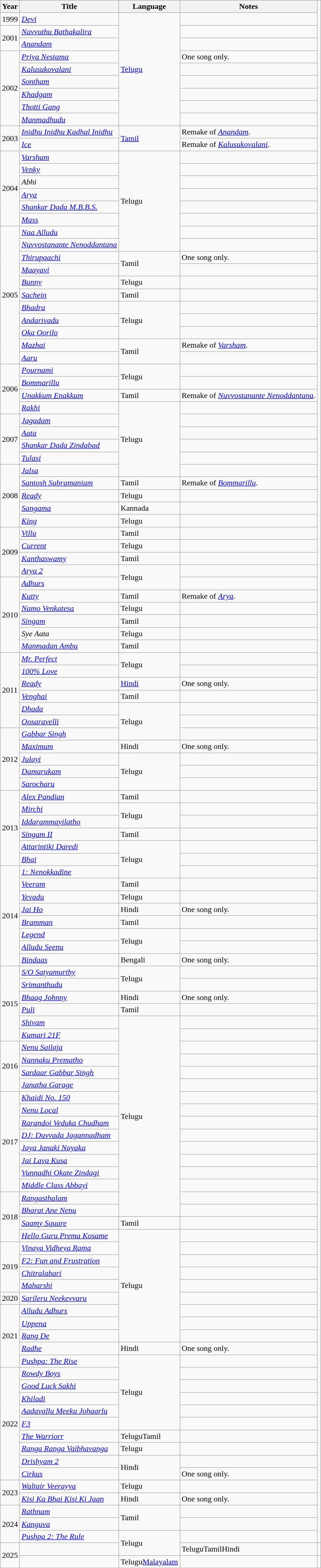<table class="wikitable sortable">
<tr>
<th>Year</th>
<th>Title</th>
<th>Language</th>
<th>Notes</th>
</tr>
<tr>
<td>1999</td>
<td><em><a href='#'>Devi</a></em></td>
<td rowspan="9"><a href='#'>Telugu</a></td>
<td></td>
</tr>
<tr>
<td rowspan="2">2001</td>
<td><em><a href='#'>Navvuthu Bathakalira</a></em></td>
<td></td>
</tr>
<tr>
<td><em><a href='#'>Anandam</a></em></td>
<td></td>
</tr>
<tr>
<td rowspan="6">2002</td>
<td><em><a href='#'>Priya Nestama</a></em></td>
<td>One song only.</td>
</tr>
<tr>
<td><em><a href='#'>Kalusukovalani</a></em></td>
<td></td>
</tr>
<tr>
<td><em><a href='#'>Sontham</a></em></td>
<td></td>
</tr>
<tr>
<td><em><a href='#'>Khadgam</a></em></td>
<td></td>
</tr>
<tr>
<td><em><a href='#'>Thotti Gang</a></em></td>
<td></td>
</tr>
<tr>
<td><em><a href='#'>Manmadhudu</a></em></td>
<td></td>
</tr>
<tr>
<td rowspan="2">2003</td>
<td><em><a href='#'>Inidhu Inidhu Kadhal Inidhu</a></em></td>
<td rowspan="2"><a href='#'>Tamil</a></td>
<td>Remake of <em><a href='#'>Anandam</a></em>.</td>
</tr>
<tr>
<td><em><a href='#'>Ice</a></em></td>
<td>Remake of <em><a href='#'>Kalusukovalani</a></em>.</td>
</tr>
<tr>
<td rowspan="6">2004</td>
<td><em><a href='#'>Varsham</a></em></td>
<td rowspan="8">Telugu</td>
<td></td>
</tr>
<tr>
<td><em><a href='#'>Venky</a></em></td>
<td></td>
</tr>
<tr>
<td><em>Abhi</em></td>
<td></td>
</tr>
<tr>
<td><em><a href='#'>Arya</a></em></td>
<td></td>
</tr>
<tr>
<td><em><a href='#'>Shankar Dada M.B.B.S.</a></em></td>
<td></td>
</tr>
<tr>
<td><em><a href='#'>Mass</a></em></td>
<td></td>
</tr>
<tr>
<td rowspan="11">2005</td>
<td><em><a href='#'>Naa Alludu</a></em></td>
<td></td>
</tr>
<tr>
<td><em><a href='#'>Nuvvostanante Nenoddantana</a></em></td>
<td></td>
</tr>
<tr>
<td><em><a href='#'>Thirupaachi</a></em></td>
<td rowspan="2">Tamil</td>
<td>One song only.</td>
</tr>
<tr>
<td><em><a href='#'>Maayavi</a></em></td>
<td></td>
</tr>
<tr>
<td><em><a href='#'>Bunny</a></em></td>
<td>Telugu</td>
<td></td>
</tr>
<tr>
<td><em><a href='#'>Sachein</a></em></td>
<td>Tamil</td>
<td></td>
</tr>
<tr>
<td><a href='#'><em>Bhadra</em></a></td>
<td rowspan="3">Telugu</td>
<td></td>
</tr>
<tr>
<td><em><a href='#'>Andarivadu</a></em></td>
<td></td>
</tr>
<tr>
<td><em><a href='#'>Oka Oorilo</a></em></td>
<td></td>
</tr>
<tr>
<td><em><a href='#'>Mazhai</a></em></td>
<td rowspan="2">Tamil</td>
<td>Remake of <em><a href='#'>Varsham</a></em>.</td>
</tr>
<tr>
<td><em><a href='#'>Aaru</a></em></td>
<td></td>
</tr>
<tr>
<td rowspan="4">2006</td>
<td><em><a href='#'>Pournami</a></em></td>
<td rowspan="2">Telugu</td>
<td></td>
</tr>
<tr>
<td><em><a href='#'>Bommarillu</a></em></td>
<td></td>
</tr>
<tr>
<td><em><a href='#'>Unakkum Enakkum</a></em></td>
<td>Tamil</td>
<td>Remake of <em><a href='#'>Nuvvostanante Nenoddantana</a></em>.</td>
</tr>
<tr>
<td><em><a href='#'>Rakhi</a></em></td>
<td rowspan="6">Telugu</td>
<td></td>
</tr>
<tr>
<td rowspan="4">2007</td>
<td><em><a href='#'>Jagadam</a></em></td>
<td></td>
</tr>
<tr>
<td><em><a href='#'>Aata</a></em></td>
<td></td>
</tr>
<tr>
<td><em><a href='#'>Shankar Dada Zindabad</a></em></td>
<td></td>
</tr>
<tr>
<td><em><a href='#'>Tulasi</a></em></td>
<td></td>
</tr>
<tr>
<td rowspan="5">2008</td>
<td><em><a href='#'>Jalsa</a></em></td>
<td></td>
</tr>
<tr>
<td><em><a href='#'>Santosh Subramaniam</a></em></td>
<td>Tamil</td>
<td>Remake of <em><a href='#'>Bommarillu</a></em>.</td>
</tr>
<tr>
<td><em><a href='#'>Ready</a></em></td>
<td>Telugu</td>
<td></td>
</tr>
<tr>
<td><em><a href='#'>Sangama</a></em></td>
<td>Kannada</td>
<td></td>
</tr>
<tr>
<td><em><a href='#'>King</a></em></td>
<td>Telugu</td>
<td></td>
</tr>
<tr>
<td rowspan="4">2009</td>
<td><em><a href='#'>Villu</a></em></td>
<td>Tamil</td>
<td></td>
</tr>
<tr>
<td><em><a href='#'>Current</a></em></td>
<td>Telugu</td>
<td></td>
</tr>
<tr>
<td><em><a href='#'>Kanthaswamy</a></em></td>
<td>Tamil</td>
<td></td>
</tr>
<tr>
<td><em><a href='#'>Arya 2</a></em></td>
<td rowspan="2">Telugu</td>
<td></td>
</tr>
<tr>
<td rowspan="6">2010</td>
<td><em><a href='#'>Adhurs</a></em></td>
<td></td>
</tr>
<tr>
<td><em><a href='#'>Kutty</a></em></td>
<td>Tamil</td>
<td>Remake of <em><a href='#'>Arya</a></em>.</td>
</tr>
<tr>
<td><em><a href='#'>Namo Venkatesa</a></em></td>
<td>Telugu</td>
<td></td>
</tr>
<tr>
<td><em><a href='#'>Singam</a></em></td>
<td>Tamil</td>
<td></td>
</tr>
<tr>
<td><em>Sye Aata</em></td>
<td>Telugu</td>
<td></td>
</tr>
<tr>
<td><em><a href='#'>Manmadan Ambu</a></em></td>
<td>Tamil</td>
<td></td>
</tr>
<tr>
<td rowspan="6">2011</td>
<td><a href='#'><em>Mr. Perfect</em></a></td>
<td rowspan="2">Telugu</td>
<td></td>
</tr>
<tr>
<td><em><a href='#'>100% Love</a></em></td>
<td></td>
</tr>
<tr>
<td><em><a href='#'>Ready</a></em></td>
<td><a href='#'>Hindi</a></td>
<td>One song only.</td>
</tr>
<tr>
<td><em><a href='#'>Venghai</a></em></td>
<td>Tamil</td>
<td></td>
</tr>
<tr>
<td><em><a href='#'>Dhada</a></em></td>
<td rowspan="3">Telugu</td>
<td></td>
</tr>
<tr>
<td><em><a href='#'>Oosaravelli</a></em></td>
<td></td>
</tr>
<tr>
<td rowspan="5">2012</td>
<td><em><a href='#'>Gabbar Singh</a></em></td>
<td></td>
</tr>
<tr>
<td><em><a href='#'>Maximum</a></em></td>
<td>Hindi</td>
<td>One song only.</td>
</tr>
<tr>
<td><em><a href='#'>Julayi</a></em></td>
<td rowspan="3">Telugu</td>
<td></td>
</tr>
<tr>
<td><em><a href='#'>Damarukam</a></em></td>
<td></td>
</tr>
<tr>
<td><em><a href='#'>Sarocharu</a></em></td>
<td></td>
</tr>
<tr>
<td rowspan="6">2013</td>
<td><em><a href='#'>Alex Pandian</a></em></td>
<td>Tamil</td>
<td></td>
</tr>
<tr>
<td><em><a href='#'>Mirchi</a></em></td>
<td rowspan="2">Telugu</td>
<td></td>
</tr>
<tr>
<td><em><a href='#'>Iddarammayilatho</a></em></td>
<td></td>
</tr>
<tr>
<td><em><a href='#'>Singam II</a></em></td>
<td>Tamil</td>
<td></td>
</tr>
<tr>
<td><em><a href='#'>Attarintiki Daredi</a></em></td>
<td rowspan="3">Telugu</td>
<td></td>
</tr>
<tr>
<td><em><a href='#'>Bhai</a></em></td>
<td></td>
</tr>
<tr>
<td rowspan="8">2014</td>
<td><em><a href='#'>1: Nenokkadine</a></em></td>
<td></td>
</tr>
<tr>
<td><em><a href='#'>Veeram</a></em></td>
<td>Tamil</td>
<td></td>
</tr>
<tr>
<td><em><a href='#'>Yevadu</a></em></td>
<td>Telugu</td>
<td></td>
</tr>
<tr>
<td><a href='#'><em>Jai Ho</em></a></td>
<td>Hindi</td>
<td>One song only.</td>
</tr>
<tr>
<td><em><a href='#'>Bramman</a></em></td>
<td>Tamil</td>
<td></td>
</tr>
<tr>
<td><em><a href='#'>Legend</a></em></td>
<td rowspan="2">Telugu</td>
<td></td>
</tr>
<tr>
<td><em><a href='#'>Alludu Seenu</a></em></td>
<td></td>
</tr>
<tr>
<td><em><a href='#'>Bindaas</a></em></td>
<td>Bengali</td>
<td>One song only.</td>
</tr>
<tr>
<td rowspan="6">2015</td>
<td><a href='#'><em>S/O Satyamurthy</em></a></td>
<td rowspan="2">Telugu</td>
<td></td>
</tr>
<tr>
<td><em><a href='#'>Srimanthudu</a></em></td>
<td></td>
</tr>
<tr>
<td><em><a href='#'>Bhaag Johnny</a></em></td>
<td>Hindi</td>
<td>One song only.</td>
</tr>
<tr>
<td><em><a href='#'>Puli</a></em></td>
<td>Tamil</td>
<td></td>
</tr>
<tr>
<td><em><a href='#'>Shivam</a></em></td>
<td rowspan="16">Telugu</td>
<td></td>
</tr>
<tr>
<td><em><a href='#'>Kumari 21F</a></em></td>
<td></td>
</tr>
<tr>
<td rowspan="4">2016</td>
<td><em><a href='#'>Nenu Sailaja</a></em></td>
<td></td>
</tr>
<tr>
<td><em><a href='#'>Nannaku Prematho</a></em></td>
<td></td>
</tr>
<tr>
<td><em><a href='#'>Sardaar Gabbar Singh</a></em></td>
<td></td>
</tr>
<tr>
<td><em><a href='#'>Janatha Garage</a></em></td>
<td></td>
</tr>
<tr>
<td rowspan="8">2017</td>
<td><em><a href='#'>Khaidi No. 150</a></em></td>
<td></td>
</tr>
<tr>
<td><em><a href='#'>Nenu Local</a></em></td>
<td></td>
</tr>
<tr>
<td><em><a href='#'>Rarandoi Veduka Chudham</a></em></td>
<td></td>
</tr>
<tr>
<td><em><a href='#'>DJ: Duvvada Jagannadham</a></em></td>
<td></td>
</tr>
<tr>
<td><em><a href='#'>Jaya Janaki Nayaka</a></em></td>
<td></td>
</tr>
<tr>
<td><em><a href='#'>Jai Lava Kusa</a></em></td>
<td></td>
</tr>
<tr>
<td><em><a href='#'>Vunnadhi Okate Zindagi</a></em></td>
<td></td>
</tr>
<tr>
<td><em><a href='#'>Middle Class Abbayi</a></em></td>
<td></td>
</tr>
<tr>
<td rowspan="4">2018</td>
<td><em><a href='#'>Rangasthalam</a></em></td>
<td></td>
</tr>
<tr>
<td><em><a href='#'>Bharat Ane Nenu</a></em></td>
<td></td>
</tr>
<tr>
<td><em><a href='#'>Saamy Square</a></em></td>
<td>Tamil</td>
<td></td>
</tr>
<tr>
<td><em><a href='#'>Hello Guru Prema Kosame</a></em></td>
<td rowspan="9">Telugu</td>
<td></td>
</tr>
<tr>
<td rowspan="4">2019</td>
<td><em><a href='#'>Vinaya Vidheya Rama</a></em></td>
<td></td>
</tr>
<tr>
<td><em><a href='#'>F2: Fun and Frustration</a></em></td>
<td></td>
</tr>
<tr>
<td><em><a href='#'>Chitralahari</a></em></td>
<td></td>
</tr>
<tr>
<td><a href='#'><em>Maharshi</em></a></td>
<td></td>
</tr>
<tr>
<td rowspan="1">2020</td>
<td><em><a href='#'>Sarileru Neekevvaru</a></em></td>
<td></td>
</tr>
<tr>
<td rowspan="5">2021</td>
<td><em><a href='#'>Alludu Adhurs</a></em></td>
<td></td>
</tr>
<tr>
<td><em><a href='#'>Uppena</a></em></td>
<td></td>
</tr>
<tr>
<td><em><a href='#'>Rang De</a></em></td>
<td></td>
</tr>
<tr>
<td><a href='#'><em>Radhe</em></a></td>
<td>Hindi</td>
<td>One song only.</td>
</tr>
<tr>
<td><a href='#'><em>Pushpa: The Rise</em></a></td>
<td rowspan="6">Telugu</td>
<td></td>
</tr>
<tr>
<td rowspan="9">2022</td>
<td><em><a href='#'>Rowdy Boys</a></em></td>
<td></td>
</tr>
<tr>
<td><em><a href='#'>Good Luck Sakhi</a></em></td>
<td></td>
</tr>
<tr>
<td><em><a href='#'>Khiladi</a></em></td>
<td></td>
</tr>
<tr>
<td><a href='#'><em>Aadavallu Meeku Johaarlu</em></a></td>
<td></td>
</tr>
<tr>
<td><a href='#'><em>F3</em></a></td>
<td></td>
</tr>
<tr>
<td><em><a href='#'>The Warriorr</a></em></td>
<td>TeluguTamil</td>
<td></td>
</tr>
<tr>
<td rowsapn="8"><em><a href='#'>Ranga Ranga Vaibhavanga</a></em></td>
<td>Telugu</td>
<td></td>
</tr>
<tr>
<td><em><a href='#'>Drishyam 2</a></em></td>
<td rowspan="2">Hindi</td>
<td></td>
</tr>
<tr>
<td><a href='#'><em>Cirkus</em></a></td>
<td>One song only.</td>
</tr>
<tr>
<td rowspan="2">2023</td>
<td><em><a href='#'>Waltair Veerayya</a></em></td>
<td>Telugu</td>
<td></td>
</tr>
<tr>
<td><em><a href='#'>Kisi Ka Bhai Kisi Ki Jaan</a></em></td>
<td>Hindi</td>
<td>One song only.</td>
</tr>
<tr>
<td rowspan="3">2024</td>
<td><em><a href='#'>Rathnam</a></em></td>
<td rowspan="2">Tamil</td>
<td></td>
</tr>
<tr>
<td><em><a href='#'>Kanguva</a></em></td>
<td></td>
</tr>
<tr>
<td><em><a href='#'>Pushpa 2: The Rule</a></em></td>
<td rowspan="2">Telugu</td>
<td></td>
</tr>
<tr>
<td rowspan="2">2025</td>
<td></td>
<td>TeluguTamilHindi</td>
<td></td>
</tr>
<tr>
<td></td>
<td>Telugu<a href='#'>Malayalam</a></td>
<td></td>
</tr>
<tr>
</tr>
</table>
